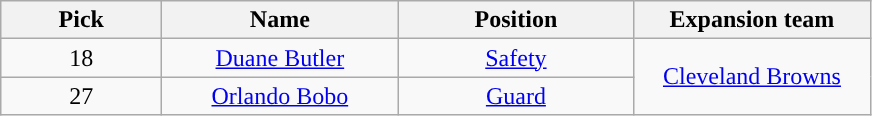<table class="wikitable" style="text-align:center">
<tr>
<th width=100px>Pick</th>
<th width=150px>Name</th>
<th width=150px>Position</th>
<th width=150px>Expansion team</th>
</tr>
<tr>
<td>18</td>
<td><a href='#'>Duane Butler</a></td>
<td><a href='#'>Safety</a></td>
<td rowspan="2"><a href='#'>Cleveland Browns</a></td>
</tr>
<tr>
<td>27</td>
<td><a href='#'>Orlando Bobo</a></td>
<td><a href='#'>Guard</a></td>
</tr>
</table>
